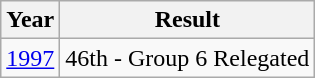<table class="wikitable">
<tr>
<th>Year</th>
<th>Result</th>
</tr>
<tr>
<td> <a href='#'>1997</a></td>
<td>46th - Group 6 Relegated</td>
</tr>
</table>
